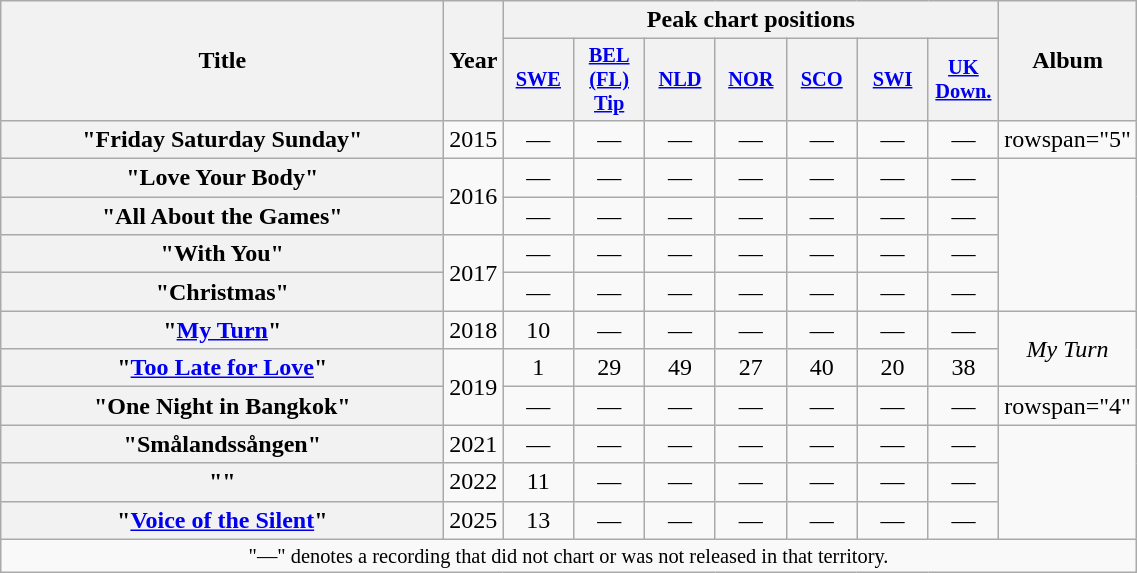<table class="wikitable plainrowheaders" style="text-align:center;">
<tr>
<th scope="col" rowspan="2" style="width:18em;">Title</th>
<th scope="col" rowspan="2" style="width:1em;">Year</th>
<th scope="col" colspan="7">Peak chart positions</th>
<th scope="col" rowspan="2">Album</th>
</tr>
<tr>
<th scope="col" style="width:3em;font-size:85%;"><a href='#'>SWE</a><br></th>
<th scope="col" style="width:3em;font-size:85%;"><a href='#'>BEL<br>(FL)<br>Tip</a><br></th>
<th scope="col" style="width:3em;font-size:85%;"><a href='#'>NLD</a><br></th>
<th scope="col" style="width:3em;font-size:85%;"><a href='#'>NOR</a><br></th>
<th scope="col" style="width:3em;font-size:85%;"><a href='#'>SCO</a><br></th>
<th scope="col" style="width:3em;font-size:85%;"><a href='#'>SWI</a><br></th>
<th scope="col" style="width:3em;font-size:85%;"><a href='#'>UK<br>Down.</a><br></th>
</tr>
<tr>
<th scope="row">"Friday Saturday Sunday"</th>
<td>2015</td>
<td>—</td>
<td>—</td>
<td>—</td>
<td>—</td>
<td>—</td>
<td>—</td>
<td>—</td>
<td>rowspan="5" </td>
</tr>
<tr>
<th scope="row">"Love Your Body"</th>
<td rowspan="2">2016</td>
<td>—</td>
<td>—</td>
<td>—</td>
<td>—</td>
<td>—</td>
<td>—</td>
<td>—</td>
</tr>
<tr>
<th scope="row">"All About the Games"</th>
<td>—</td>
<td>—</td>
<td>—</td>
<td>—</td>
<td>—</td>
<td>—</td>
<td>—</td>
</tr>
<tr>
<th scope="row">"With You"</th>
<td rowspan="2">2017</td>
<td>—</td>
<td>—</td>
<td>—</td>
<td>—</td>
<td>—</td>
<td>—</td>
<td>—</td>
</tr>
<tr>
<th scope="row">"Christmas"</th>
<td>—</td>
<td>—</td>
<td>—</td>
<td>—</td>
<td>—</td>
<td>—</td>
<td>—</td>
</tr>
<tr>
<th scope="row">"<a href='#'>My Turn</a>"</th>
<td>2018</td>
<td>10</td>
<td>—</td>
<td>—</td>
<td>—</td>
<td>—</td>
<td>—</td>
<td>—</td>
<td rowspan="2"><em>My Turn</em></td>
</tr>
<tr>
<th scope="row">"<a href='#'>Too Late for Love</a>"</th>
<td rowspan="2">2019</td>
<td>1</td>
<td>29</td>
<td>49</td>
<td>27</td>
<td>40</td>
<td>20</td>
<td>38</td>
</tr>
<tr>
<th scope="row">"One Night in Bangkok"</th>
<td>—</td>
<td>—</td>
<td>—</td>
<td>—</td>
<td>—</td>
<td>—</td>
<td>—</td>
<td>rowspan="4" </td>
</tr>
<tr>
<th scope="row">"Smålandssången"</th>
<td>2021</td>
<td>—</td>
<td>—</td>
<td>—</td>
<td>—</td>
<td>—</td>
<td>—</td>
<td>—</td>
</tr>
<tr>
<th scope="row">""</th>
<td>2022</td>
<td>11</td>
<td>—</td>
<td>—</td>
<td>—</td>
<td>—</td>
<td>—</td>
<td>—</td>
</tr>
<tr>
<th scope="row">"<a href='#'>Voice of the Silent</a>"</th>
<td>2025</td>
<td>13<br></td>
<td>—</td>
<td>—</td>
<td>—</td>
<td>—</td>
<td>—</td>
<td>—</td>
</tr>
<tr>
<td colspan="14" style="font-size:85%">"—" denotes a recording that did not chart or was not released in that territory.</td>
</tr>
</table>
